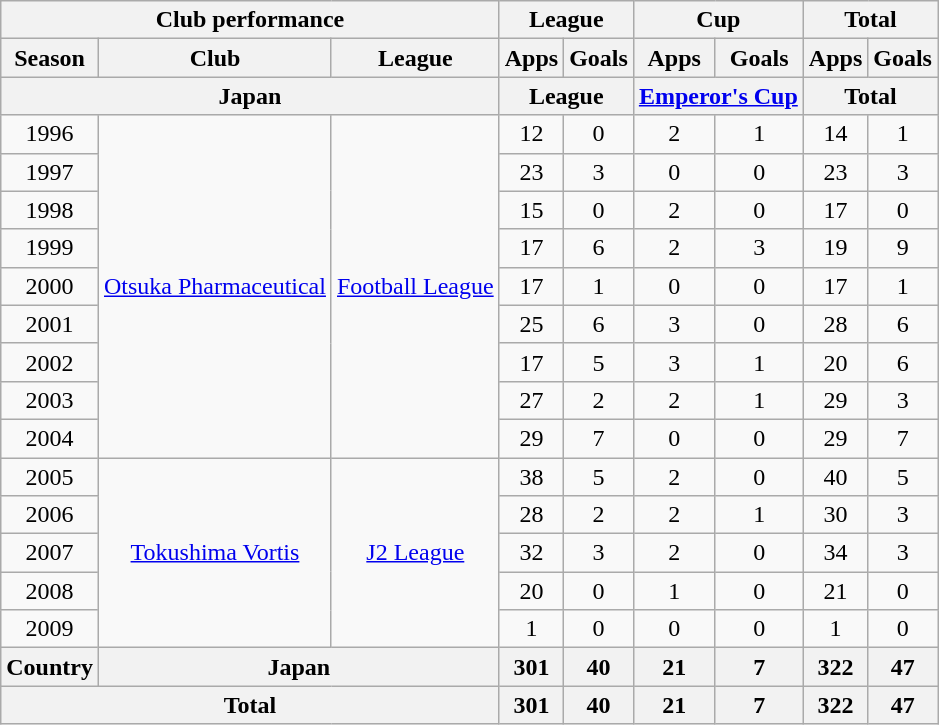<table class="wikitable" style="text-align:center;">
<tr>
<th colspan=3>Club performance</th>
<th colspan=2>League</th>
<th colspan=2>Cup</th>
<th colspan=2>Total</th>
</tr>
<tr>
<th>Season</th>
<th>Club</th>
<th>League</th>
<th>Apps</th>
<th>Goals</th>
<th>Apps</th>
<th>Goals</th>
<th>Apps</th>
<th>Goals</th>
</tr>
<tr>
<th colspan=3>Japan</th>
<th colspan=2>League</th>
<th colspan=2><a href='#'>Emperor's Cup</a></th>
<th colspan=2>Total</th>
</tr>
<tr>
<td>1996</td>
<td rowspan="9"><a href='#'>Otsuka Pharmaceutical</a></td>
<td rowspan="9"><a href='#'>Football League</a></td>
<td>12</td>
<td>0</td>
<td>2</td>
<td>1</td>
<td>14</td>
<td>1</td>
</tr>
<tr>
<td>1997</td>
<td>23</td>
<td>3</td>
<td>0</td>
<td>0</td>
<td>23</td>
<td>3</td>
</tr>
<tr>
<td>1998</td>
<td>15</td>
<td>0</td>
<td>2</td>
<td>0</td>
<td>17</td>
<td>0</td>
</tr>
<tr>
<td>1999</td>
<td>17</td>
<td>6</td>
<td>2</td>
<td>3</td>
<td>19</td>
<td>9</td>
</tr>
<tr>
<td>2000</td>
<td>17</td>
<td>1</td>
<td>0</td>
<td>0</td>
<td>17</td>
<td>1</td>
</tr>
<tr>
<td>2001</td>
<td>25</td>
<td>6</td>
<td>3</td>
<td>0</td>
<td>28</td>
<td>6</td>
</tr>
<tr>
<td>2002</td>
<td>17</td>
<td>5</td>
<td>3</td>
<td>1</td>
<td>20</td>
<td>6</td>
</tr>
<tr>
<td>2003</td>
<td>27</td>
<td>2</td>
<td>2</td>
<td>1</td>
<td>29</td>
<td>3</td>
</tr>
<tr>
<td>2004</td>
<td>29</td>
<td>7</td>
<td>0</td>
<td>0</td>
<td>29</td>
<td>7</td>
</tr>
<tr>
<td>2005</td>
<td rowspan="5"><a href='#'>Tokushima Vortis</a></td>
<td rowspan="5"><a href='#'>J2 League</a></td>
<td>38</td>
<td>5</td>
<td>2</td>
<td>0</td>
<td>40</td>
<td>5</td>
</tr>
<tr>
<td>2006</td>
<td>28</td>
<td>2</td>
<td>2</td>
<td>1</td>
<td>30</td>
<td>3</td>
</tr>
<tr>
<td>2007</td>
<td>32</td>
<td>3</td>
<td>2</td>
<td>0</td>
<td>34</td>
<td>3</td>
</tr>
<tr>
<td>2008</td>
<td>20</td>
<td>0</td>
<td>1</td>
<td>0</td>
<td>21</td>
<td>0</td>
</tr>
<tr>
<td>2009</td>
<td>1</td>
<td>0</td>
<td>0</td>
<td>0</td>
<td>1</td>
<td>0</td>
</tr>
<tr>
<th rowspan=1>Country</th>
<th colspan=2>Japan</th>
<th>301</th>
<th>40</th>
<th>21</th>
<th>7</th>
<th>322</th>
<th>47</th>
</tr>
<tr>
<th colspan=3>Total</th>
<th>301</th>
<th>40</th>
<th>21</th>
<th>7</th>
<th>322</th>
<th>47</th>
</tr>
</table>
